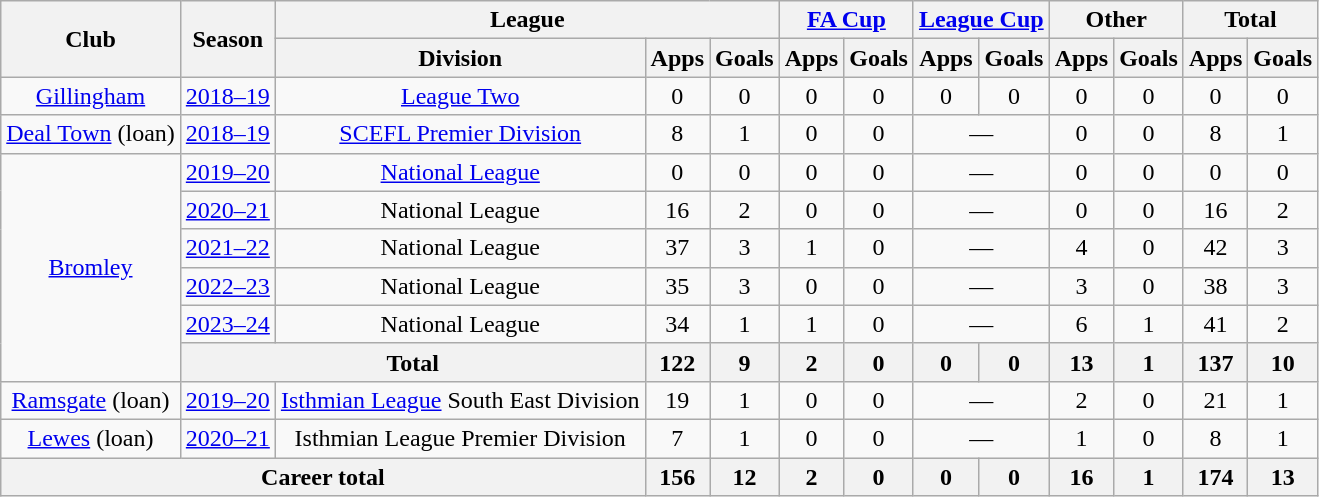<table class="wikitable" style="text-align: center">
<tr>
<th rowspan="2">Club</th>
<th rowspan="2">Season</th>
<th colspan="3">League</th>
<th colspan="2"><a href='#'>FA Cup</a></th>
<th colspan="2"><a href='#'>League Cup</a></th>
<th colspan="2">Other</th>
<th colspan="2">Total</th>
</tr>
<tr>
<th>Division</th>
<th>Apps</th>
<th>Goals</th>
<th>Apps</th>
<th>Goals</th>
<th>Apps</th>
<th>Goals</th>
<th>Apps</th>
<th>Goals</th>
<th>Apps</th>
<th>Goals</th>
</tr>
<tr>
<td><a href='#'>Gillingham</a></td>
<td><a href='#'>2018–19</a></td>
<td><a href='#'>League Two</a></td>
<td>0</td>
<td>0</td>
<td>0</td>
<td>0</td>
<td>0</td>
<td>0</td>
<td>0</td>
<td>0</td>
<td>0</td>
<td>0</td>
</tr>
<tr>
<td><a href='#'>Deal Town</a> (loan)</td>
<td><a href='#'>2018–19</a></td>
<td><a href='#'>SCEFL Premier Division</a></td>
<td>8</td>
<td>1</td>
<td>0</td>
<td>0</td>
<td colspan="2">—</td>
<td>0</td>
<td>0</td>
<td>8</td>
<td>1</td>
</tr>
<tr>
<td rowspan="6"><a href='#'>Bromley</a></td>
<td><a href='#'>2019–20</a></td>
<td><a href='#'>National League</a></td>
<td>0</td>
<td>0</td>
<td>0</td>
<td>0</td>
<td colspan="2">—</td>
<td>0</td>
<td>0</td>
<td>0</td>
<td>0</td>
</tr>
<tr>
<td><a href='#'>2020–21</a></td>
<td>National League</td>
<td>16</td>
<td>2</td>
<td>0</td>
<td>0</td>
<td colspan="2">—</td>
<td>0</td>
<td>0</td>
<td>16</td>
<td>2</td>
</tr>
<tr>
<td><a href='#'>2021–22</a></td>
<td>National League</td>
<td>37</td>
<td>3</td>
<td>1</td>
<td>0</td>
<td colspan="2">—</td>
<td>4</td>
<td>0</td>
<td>42</td>
<td>3</td>
</tr>
<tr>
<td><a href='#'>2022–23</a></td>
<td>National League</td>
<td>35</td>
<td>3</td>
<td>0</td>
<td>0</td>
<td colspan="2">—</td>
<td>3</td>
<td>0</td>
<td>38</td>
<td>3</td>
</tr>
<tr>
<td><a href='#'>2023–24</a></td>
<td>National League</td>
<td>34</td>
<td>1</td>
<td>1</td>
<td>0</td>
<td colspan="2">—</td>
<td>6</td>
<td>1</td>
<td>41</td>
<td>2</td>
</tr>
<tr>
<th colspan="2">Total</th>
<th>122</th>
<th>9</th>
<th>2</th>
<th>0</th>
<th>0</th>
<th>0</th>
<th>13</th>
<th>1</th>
<th>137</th>
<th>10</th>
</tr>
<tr>
<td><a href='#'>Ramsgate</a> (loan)</td>
<td><a href='#'>2019–20</a></td>
<td><a href='#'>Isthmian League</a> South East Division</td>
<td>19</td>
<td>1</td>
<td>0</td>
<td>0</td>
<td colspan="2">—</td>
<td>2</td>
<td>0</td>
<td>21</td>
<td>1</td>
</tr>
<tr>
<td><a href='#'>Lewes</a> (loan)</td>
<td><a href='#'>2020–21</a></td>
<td>Isthmian League Premier Division</td>
<td>7</td>
<td>1</td>
<td>0</td>
<td>0</td>
<td colspan="2">—</td>
<td>1</td>
<td>0</td>
<td>8</td>
<td>1</td>
</tr>
<tr>
<th colspan="3">Career total</th>
<th>156</th>
<th>12</th>
<th>2</th>
<th>0</th>
<th>0</th>
<th>0</th>
<th>16</th>
<th>1</th>
<th>174</th>
<th>13</th>
</tr>
</table>
